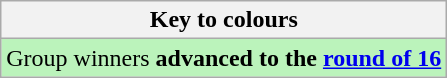<table class="wikitable">
<tr>
<th>Key to colours</th>
</tr>
<tr bgcolor=#BBF3BB>
<td>Group winners <strong>advanced to the <a href='#'>round of 16</a></strong></td>
</tr>
</table>
